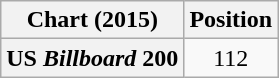<table class="wikitable plainrowheaders" style="text-align:center">
<tr>
<th scope="col">Chart (2015)</th>
<th scope="col">Position</th>
</tr>
<tr>
<th scope="row">US <em>Billboard</em> 200</th>
<td>112</td>
</tr>
</table>
